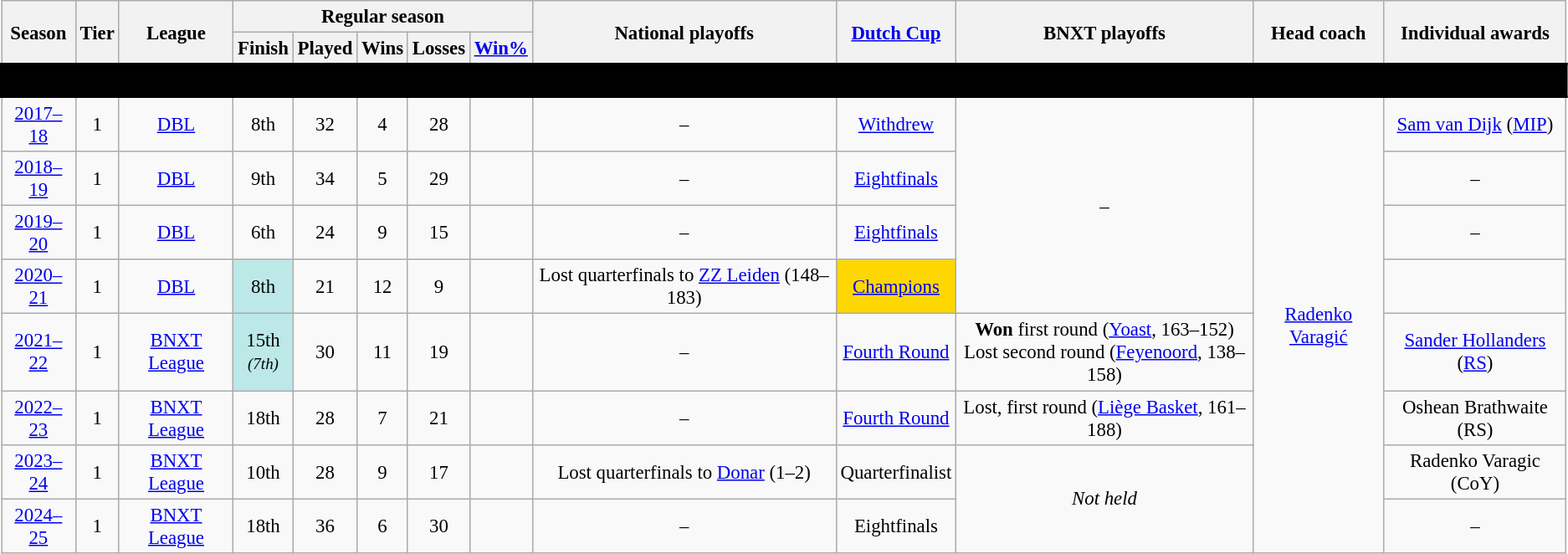<table class="wikitable plainrowheaders" style="text-align:center; font-size:95%" summary="Season (sortable), Team, Conference, Conference finish (sortable), Division, Division finish (sortable), Wins (sortable), Losses (sortable), Win% (sortable), GB (sortable), Playoffs, Awards and Head coach">
<tr>
<th scope="col" rowspan=2>Season</th>
<th scope="col" rowspan=2>Tier</th>
<th scope="col" rowspan=2>League</th>
<th scope="col" colspan=5>Regular season</th>
<th scope="col" rowspan=2>National playoffs</th>
<th scope="col" rowspan=2><a href='#'>Dutch Cup</a></th>
<th scope="col" rowspan=2>BNXT playoffs</th>
<th scope="col" rowspan=2>Head coach</th>
<th scope="col" rowspan=2>Individual awards</th>
</tr>
<tr>
<th scope="col">Finish</th>
<th scope="col">Played</th>
<th scope="col">Wins</th>
<th scope="col">Losses</th>
<th scope="col"><a href='#'>Win%</a></th>
</tr>
<tr class="sortbottom">
<td colspan="13" align=center style="border:2px solid black; background-color:black"><span><strong>BAL</strong></span></td>
</tr>
<tr>
<td><a href='#'>2017–18</a></td>
<td>1</td>
<td><a href='#'>DBL</a></td>
<td>8th</td>
<td>32</td>
<td>4</td>
<td>28</td>
<td></td>
<td>–</td>
<td><a href='#'>Withdrew</a></td>
<td rowspan="4">–</td>
<td rowspan="8"><a href='#'>Radenko Varagić</a></td>
<td><a href='#'>Sam van Dijk</a> (<a href='#'>MIP</a>)</td>
</tr>
<tr>
<td><a href='#'>2018–19</a></td>
<td>1</td>
<td><a href='#'>DBL</a></td>
<td>9th</td>
<td>34</td>
<td>5</td>
<td>29</td>
<td></td>
<td>–</td>
<td><a href='#'>Eightfinals</a></td>
<td>–</td>
</tr>
<tr>
<td><a href='#'>2019–20</a></td>
<td>1</td>
<td><a href='#'>DBL</a></td>
<td>6th</td>
<td>24</td>
<td>9</td>
<td>15</td>
<td></td>
<td>–</td>
<td><a href='#'>Eightfinals</a></td>
<td>–</td>
</tr>
<tr>
<td><a href='#'>2020–21</a></td>
<td>1</td>
<td><a href='#'>DBL</a></td>
<td bgcolor=#bce8e8>8th</td>
<td>21</td>
<td>12</td>
<td>9</td>
<td></td>
<td>Lost quarterfinals to <a href='#'>ZZ Leiden</a> (148–183)</td>
<td bgcolor=gold><a href='#'>Champions</a></td>
<td></td>
</tr>
<tr>
<td><a href='#'>2021–22</a></td>
<td>1</td>
<td><a href='#'>BNXT League</a></td>
<td bgcolor=#bce8e8>15th<br><small><em>(7th)</em></small></td>
<td>30</td>
<td>11</td>
<td>19</td>
<td></td>
<td>–</td>
<td><a href='#'>Fourth Round</a></td>
<td><strong>Won</strong> first round (<a href='#'>Yoast</a>, 163–152)<br>Lost second round (<a href='#'>Feyenoord</a>, 138–158)</td>
<td><a href='#'>Sander Hollanders</a> (<a href='#'>RS</a>)</td>
</tr>
<tr>
<td><a href='#'>2022–23</a></td>
<td>1</td>
<td><a href='#'>BNXT League</a></td>
<td>18th</td>
<td>28</td>
<td>7</td>
<td>21</td>
<td></td>
<td>–</td>
<td><a href='#'>Fourth Round</a></td>
<td>Lost, first round (<a href='#'>Liège Basket</a>, 161–188)</td>
<td>Oshean Brathwaite (RS)</td>
</tr>
<tr>
<td><a href='#'>2023–24</a></td>
<td>1</td>
<td><a href='#'>BNXT League</a></td>
<td>10th</td>
<td>28</td>
<td>9</td>
<td>17</td>
<td></td>
<td>Lost quarterfinals to <a href='#'>Donar</a> (1–2)</td>
<td>Quarterfinalist</td>
<td rowspan="2"><em>Not held</em></td>
<td>Radenko Varagic (CoY)</td>
</tr>
<tr>
<td><a href='#'>2024–25</a></td>
<td>1</td>
<td><a href='#'>BNXT League</a></td>
<td>18th</td>
<td>36</td>
<td>6</td>
<td>30</td>
<td></td>
<td>–</td>
<td>Eightfinals</td>
<td>–</td>
</tr>
</table>
